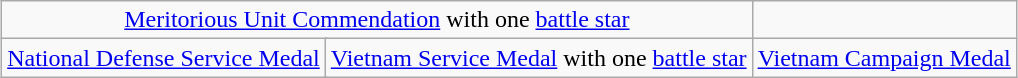<table class="wikitable" style="margin:1em auto; text-align:center;">
<tr>
<td colspan=3><a href='#'>Meritorious Unit Commendation</a> with one <a href='#'>battle star</a></td>
</tr>
<tr>
<td colspan=2><a href='#'>National Defense Service Medal</a></td>
<td colspan=2><a href='#'>Vietnam Service Medal</a> with one <a href='#'>battle star</a></td>
<td colspan=2><a href='#'>Vietnam Campaign Medal</a></td>
</tr>
</table>
